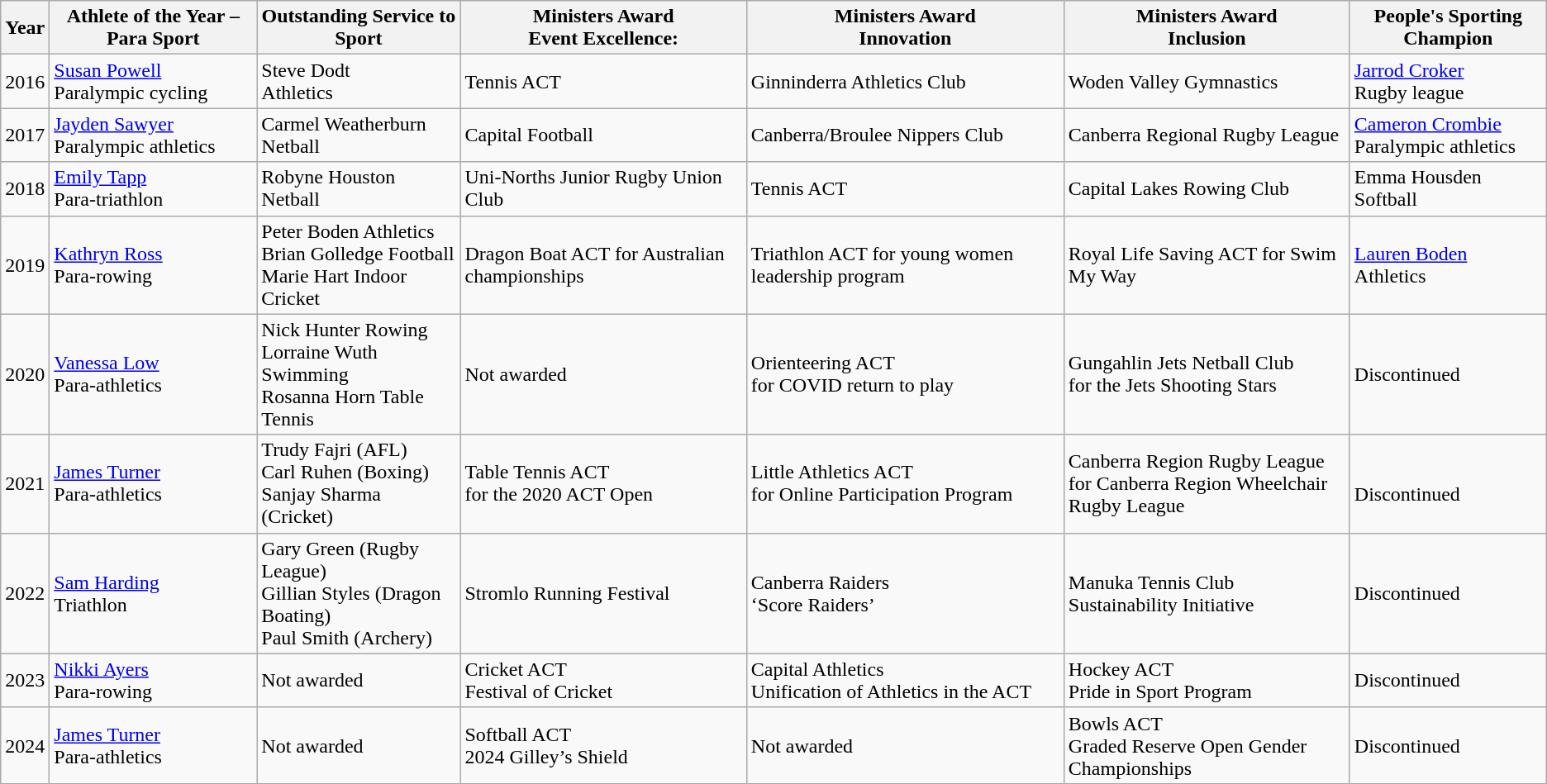<table class="wikitable sortable">
<tr>
<th>Year</th>
<th>Athlete of the Year – Para Sport</th>
<th>Outstanding Service to Sport</th>
<th>Ministers Award <br> Event Excellence:</th>
<th>Ministers Award <br> Innovation</th>
<th>Ministers Award <br> Inclusion</th>
<th>People's Sporting Champion</th>
</tr>
<tr>
<td>2016</td>
<td><a href='#'>Susan Powell</a> <br> Paralympic cycling</td>
<td>Steve Dodt <br>Athletics</td>
<td>Tennis ACT</td>
<td>Ginninderra Athletics Club</td>
<td>Woden Valley Gymnastics</td>
<td><a href='#'>Jarrod Croker</a> <br> Rugby league</td>
</tr>
<tr>
<td>2017</td>
<td><a href='#'>Jayden Sawyer</a> <br> Paralympic athletics</td>
<td>Carmel Weatherburn <br>Netball</td>
<td>Capital Football</td>
<td>Canberra/Broulee Nippers Club</td>
<td>Canberra Regional Rugby League</td>
<td><a href='#'>Cameron Crombie</a> <br> Paralympic athletics</td>
</tr>
<tr>
<td>2018</td>
<td><a href='#'>Emily Tapp</a> <br> Para-triathlon</td>
<td>Robyne Houston <br>Netball</td>
<td>Uni-Norths Junior Rugby Union Club</td>
<td>Tennis ACT</td>
<td>Capital Lakes Rowing Club</td>
<td>Emma Housden <br> Softball</td>
</tr>
<tr>
<td>2019</td>
<td><a href='#'>Kathryn Ross</a> <br>Para-rowing</td>
<td>Peter Boden Athletics <br>Brian Golledge  Football <br>Marie Hart       Indoor Cricket</td>
<td>Dragon Boat ACT for Australian championships</td>
<td>Triathlon ACT for young women leadership program</td>
<td>Royal Life Saving ACT for Swim My Way</td>
<td><a href='#'>Lauren Boden</a><br>Athletics</td>
</tr>
<tr>
<td>2020</td>
<td><a href='#'>Vanessa Low</a> <br> Para-athletics</td>
<td>Nick Hunter Rowing <br> Lorraine Wuth Swimming <br> Rosanna Horn Table Tennis</td>
<td>Not awarded</td>
<td>Orienteering ACT <br> for COVID return to play</td>
<td>Gungahlin Jets Netball Club <br>  for the Jets Shooting Stars</td>
<td>Discontinued</td>
</tr>
<tr>
<td>2021</td>
<td><a href='#'>James Turner</a> <br> Para-athletics</td>
<td>Trudy Fajri (AFL) <br> Carl Ruhen (Boxing) <br> Sanjay Sharma (Cricket)</td>
<td>Table Tennis ACT <br> for the 2020 ACT Open</td>
<td>Little Athletics ACT <br> for Online Participation Program</td>
<td>Canberra Region Rugby League <br>  for Canberra Region Wheelchair Rugby League</td>
<td><br> Discontinued</td>
</tr>
<tr>
<td>2022</td>
<td><a href='#'>Sam Harding</a> <br> Triathlon</td>
<td>Gary Green (Rugby League) <br> Gillian Styles (Dragon Boating) <br> Paul Smith (Archery)</td>
<td>Stromlo Running Festival</td>
<td>Canberra Raiders <br> ‘Score Raiders’</td>
<td>Manuka Tennis Club <br> Sustainability Initiative</td>
<td>Discontinued</td>
</tr>
<tr>
<td>2023</td>
<td><a href='#'>Nikki Ayers</a> <br> Para-rowing</td>
<td>Not awarded</td>
<td>Cricket ACT <br> Festival of Cricket</td>
<td>Capital Athletics <br> Unification of Athletics in the ACT</td>
<td>Hockey ACT <br> Pride in Sport Program</td>
<td>Discontinued</td>
</tr>
<tr>
<td>2024</td>
<td><a href='#'>James Turner</a> <br>Para-athletics</td>
<td>Not awarded</td>
<td>Softball ACT <br> 2024 Gilley’s Shield</td>
<td>Not awarded</td>
<td>Bowls ACT <br> Graded Reserve Open Gender Championships</td>
<td>Discontinued</td>
</tr>
</table>
